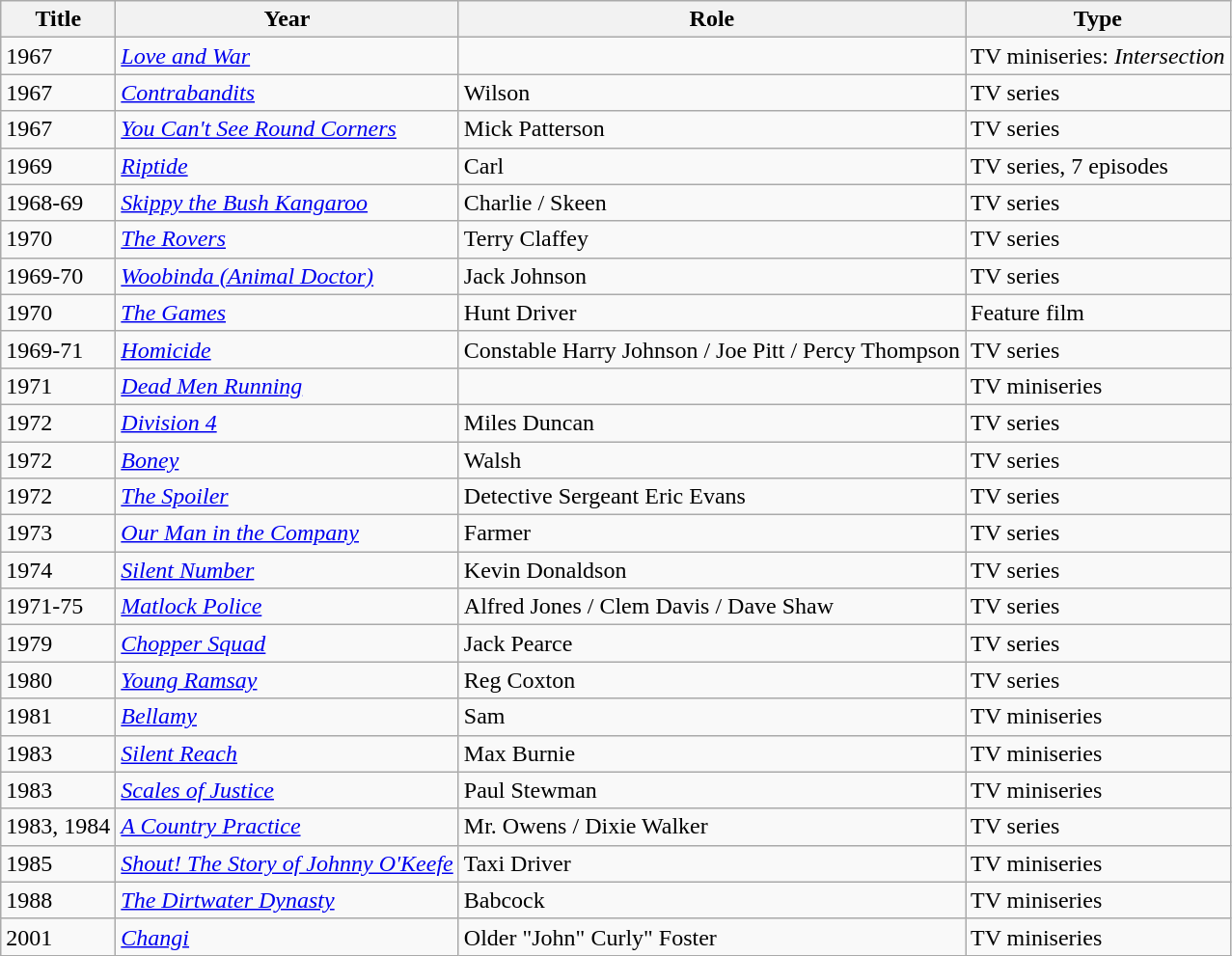<table class="wikitable">
<tr>
<th>Title</th>
<th>Year</th>
<th>Role</th>
<th>Type</th>
</tr>
<tr>
<td>1967</td>
<td><em><a href='#'>Love and War</a></em></td>
<td></td>
<td>TV miniseries: <em>Intersection</em></td>
</tr>
<tr>
<td>1967</td>
<td><em><a href='#'>Contrabandits</a></em></td>
<td>Wilson</td>
<td>TV series</td>
</tr>
<tr>
<td>1967</td>
<td><em><a href='#'>You Can't See Round  Corners</a></em></td>
<td>Mick Patterson</td>
<td>TV series</td>
</tr>
<tr>
<td>1969</td>
<td><em><a href='#'>Riptide</a></em></td>
<td>Carl</td>
<td>TV series, 7 episodes</td>
</tr>
<tr>
<td>1968-69</td>
<td><em><a href='#'>Skippy the Bush Kangaroo</a></em></td>
<td>Charlie / Skeen</td>
<td>TV series</td>
</tr>
<tr>
<td>1970</td>
<td><em><a href='#'>The Rovers</a></em></td>
<td>Terry Claffey</td>
<td>TV series</td>
</tr>
<tr>
<td>1969-70</td>
<td><em><a href='#'>Woobinda (Animal Doctor)</a></em></td>
<td>Jack Johnson</td>
<td>TV series</td>
</tr>
<tr>
<td>1970</td>
<td><em><a href='#'>The Games</a></em></td>
<td>Hunt Driver</td>
<td>Feature film</td>
</tr>
<tr>
<td>1969-71</td>
<td><em><a href='#'>Homicide</a></em></td>
<td>Constable Harry Johnson / Joe Pitt / Percy Thompson</td>
<td>TV series</td>
</tr>
<tr>
<td>1971</td>
<td><em><a href='#'>Dead Men Running</a></em></td>
<td></td>
<td>TV miniseries</td>
</tr>
<tr>
<td>1972</td>
<td><em><a href='#'>Division 4</a></em></td>
<td>Miles Duncan</td>
<td>TV series</td>
</tr>
<tr>
<td>1972</td>
<td><em><a href='#'>Boney</a></em></td>
<td>Walsh</td>
<td>TV series</td>
</tr>
<tr>
<td>1972</td>
<td><em><a href='#'>The Spoiler</a></em></td>
<td>Detective Sergeant Eric Evans</td>
<td>TV series</td>
</tr>
<tr>
<td>1973</td>
<td><em><a href='#'>Our Man in the Company</a></em></td>
<td>Farmer</td>
<td>TV series</td>
</tr>
<tr>
<td>1974</td>
<td><em><a href='#'>Silent Number</a></em></td>
<td>Kevin Donaldson</td>
<td>TV series</td>
</tr>
<tr>
<td>1971-75</td>
<td><em><a href='#'>Matlock Police</a></em></td>
<td>Alfred Jones / Clem Davis / Dave Shaw</td>
<td>TV series</td>
</tr>
<tr>
<td>1979</td>
<td><em><a href='#'>Chopper Squad</a></em></td>
<td>Jack Pearce</td>
<td>TV series</td>
</tr>
<tr>
<td>1980</td>
<td><em><a href='#'>Young Ramsay</a></em></td>
<td>Reg Coxton</td>
<td>TV series</td>
</tr>
<tr>
<td>1981</td>
<td><em><a href='#'>Bellamy</a></em></td>
<td>Sam</td>
<td>TV miniseries</td>
</tr>
<tr>
<td>1983</td>
<td><em><a href='#'>Silent Reach</a></em></td>
<td>Max Burnie</td>
<td>TV miniseries</td>
</tr>
<tr>
<td>1983</td>
<td><em><a href='#'>Scales of Justice</a></em></td>
<td>Paul Stewman</td>
<td>TV miniseries</td>
</tr>
<tr>
<td>1983, 1984</td>
<td><em><a href='#'>A Country Practice</a></em></td>
<td>Mr. Owens / Dixie Walker</td>
<td>TV series</td>
</tr>
<tr>
<td>1985</td>
<td><em><a href='#'>Shout! The Story of Johnny O'Keefe</a></em></td>
<td>Taxi Driver</td>
<td>TV miniseries</td>
</tr>
<tr>
<td>1988</td>
<td><em><a href='#'>The Dirtwater Dynasty</a></em></td>
<td>Babcock</td>
<td>TV miniseries</td>
</tr>
<tr>
<td>2001</td>
<td><em><a href='#'>Changi</a></em></td>
<td>Older "John" Curly" Foster</td>
<td>TV miniseries</td>
</tr>
</table>
